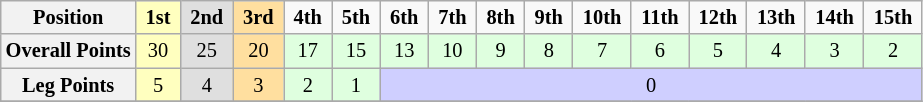<table class="wikitable" style="font-size:85%; text-align:center">
<tr>
<th>Position</th>
<td style="background:#ffffbf;"> <strong>1st</strong> </td>
<td style="background:#dfdfdf;"> <strong>2nd</strong> </td>
<td style="background:#ffdf9f;"> <strong>3rd</strong> </td>
<td> <strong>4th</strong> </td>
<td> <strong>5th</strong> </td>
<td> <strong>6th</strong> </td>
<td> <strong>7th</strong> </td>
<td> <strong>8th</strong> </td>
<td> <strong>9th</strong> </td>
<td> <strong>10th</strong> </td>
<td> <strong>11th</strong> </td>
<td> <strong>12th</strong> </td>
<td> <strong>13th</strong> </td>
<td> <strong>14th</strong> </td>
<td> <strong>15th</strong> </td>
</tr>
<tr>
<th>Overall Points</th>
<td style="background:#ffffbf;">30</td>
<td style="background:#dfdfdf;">25</td>
<td style="background:#ffdf9f;">20</td>
<td style="background:#dfffdf;">17</td>
<td style="background:#dfffdf;">15</td>
<td style="background:#dfffdf;">13</td>
<td style="background:#dfffdf;">10</td>
<td style="background:#dfffdf;">9</td>
<td style="background:#dfffdf;">8</td>
<td style="background:#dfffdf;">7</td>
<td style="background:#dfffdf;">6</td>
<td style="background:#dfffdf;">5</td>
<td style="background:#dfffdf;">4</td>
<td style="background:#dfffdf;">3</td>
<td style="background:#dfffdf;">2</td>
</tr>
<tr>
<th>Leg Points</th>
<td style="background:#ffffbf;">5</td>
<td style="background:#dfdfdf;">4</td>
<td style="background:#ffdf9f;">3</td>
<td style="background:#dfffdf;">2</td>
<td style="background:#dfffdf;">1</td>
<td style="background:#cfcfff;" colspan=10>0</td>
</tr>
<tr>
</tr>
</table>
